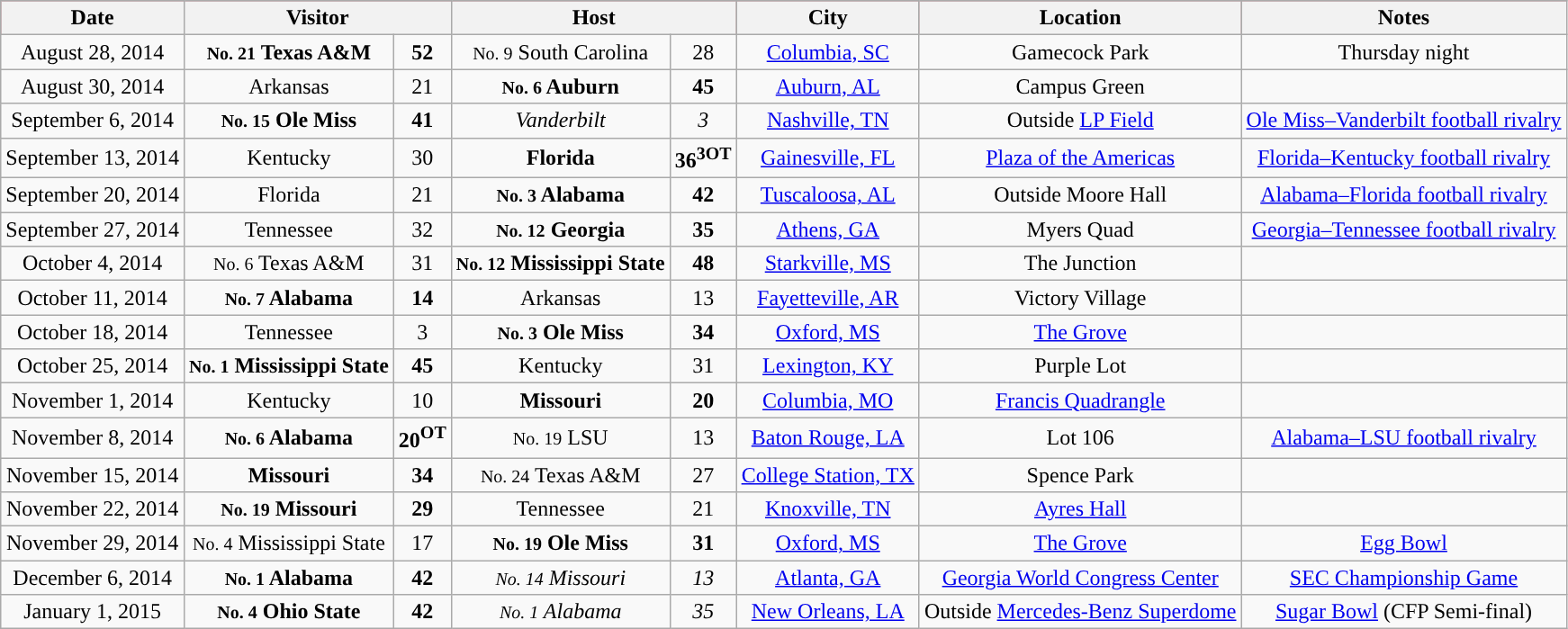<table class="wikitable" style="text-align:center">
<tr style="background:#A32638;"|>
<th>Date</th>
<th colspan=2>Visitor</th>
<th colspan=2>Host</th>
<th>City</th>
<th>Location</th>
<th>Notes</th>
</tr>
<tr>
<td>August 28, 2014</td>
<td><strong><small>No. 21</small> Texas A&M</strong></td>
<td><strong>52</strong></td>
<td><small>No. 9</small> South Carolina</td>
<td>28</td>
<td><a href='#'>Columbia, SC</a></td>
<td>Gamecock Park</td>
<td>Thursday night</td>
</tr>
<tr>
<td>August 30, 2014</td>
<td>Arkansas</td>
<td>21</td>
<td><strong><small>No. 6</small> Auburn</strong></td>
<td><strong>45</strong></td>
<td><a href='#'>Auburn, AL</a></td>
<td>Campus Green</td>
<td></td>
</tr>
<tr>
<td>September 6, 2014</td>
<td><strong><small>No. 15</small> Ole Miss</strong></td>
<td><strong>41</strong></td>
<td><em>Vanderbilt</em></td>
<td><em>3</em></td>
<td><a href='#'>Nashville, TN</a></td>
<td>Outside <a href='#'>LP Field</a></td>
<td><a href='#'>Ole Miss–Vanderbilt football rivalry</a></td>
</tr>
<tr>
<td>September 13, 2014</td>
<td>Kentucky</td>
<td>30</td>
<td><strong>Florida</strong></td>
<td><strong>36<sup>3OT</sup></strong></td>
<td><a href='#'>Gainesville, FL</a></td>
<td><a href='#'>Plaza of the Americas</a></td>
<td><a href='#'>Florida–Kentucky football rivalry</a></td>
</tr>
<tr>
<td>September 20, 2014</td>
<td>Florida</td>
<td>21</td>
<td><strong><small>No. 3</small> Alabama</strong></td>
<td><strong>42</strong></td>
<td><a href='#'>Tuscaloosa, AL</a></td>
<td>Outside Moore Hall</td>
<td><a href='#'>Alabama–Florida football rivalry</a></td>
</tr>
<tr>
<td>September 27, 2014</td>
<td>Tennessee</td>
<td>32</td>
<td><strong><small>No. 12</small> Georgia</strong></td>
<td><strong>35</strong></td>
<td><a href='#'>Athens, GA</a></td>
<td>Myers Quad</td>
<td><a href='#'>Georgia–Tennessee football rivalry</a></td>
</tr>
<tr>
<td>October 4, 2014</td>
<td><small>No. 6</small> Texas A&M</td>
<td>31</td>
<td><strong><small>No. 12</small> Mississippi State</strong></td>
<td><strong>48</strong></td>
<td><a href='#'>Starkville, MS</a></td>
<td>The Junction</td>
<td></td>
</tr>
<tr>
<td>October 11, 2014</td>
<td><strong><small>No. 7</small> Alabama</strong></td>
<td><strong>14</strong></td>
<td>Arkansas</td>
<td>13</td>
<td><a href='#'>Fayetteville, AR</a></td>
<td>Victory Village</td>
<td></td>
</tr>
<tr>
<td>October 18, 2014</td>
<td>Tennessee</td>
<td>3</td>
<td><strong><small>No. 3</small> Ole Miss</strong></td>
<td><strong>34</strong></td>
<td><a href='#'>Oxford, MS</a></td>
<td><a href='#'>The Grove</a></td>
<td></td>
</tr>
<tr>
<td>October 25, 2014</td>
<td><strong><small>No. 1</small> Mississippi State</strong></td>
<td><strong>45</strong></td>
<td>Kentucky</td>
<td>31</td>
<td><a href='#'>Lexington, KY</a></td>
<td>Purple Lot</td>
<td></td>
</tr>
<tr>
<td>November 1, 2014</td>
<td>Kentucky</td>
<td>10</td>
<td><strong>Missouri</strong></td>
<td><strong>20</strong></td>
<td><a href='#'>Columbia, MO</a></td>
<td><a href='#'>Francis Quadrangle</a></td>
<td></td>
</tr>
<tr>
<td>November 8, 2014</td>
<td><strong><small>No. 6</small> Alabama</strong></td>
<td><strong>20<sup>OT</sup></strong></td>
<td><small>No. 19</small> LSU</td>
<td>13</td>
<td><a href='#'>Baton Rouge, LA</a></td>
<td>Lot 106</td>
<td><a href='#'>Alabama–LSU football rivalry</a></td>
</tr>
<tr>
<td>November 15, 2014</td>
<td><strong>Missouri</strong></td>
<td><strong>34</strong></td>
<td><small>No. 24</small> Texas A&M</td>
<td>27</td>
<td><a href='#'>College Station, TX</a></td>
<td>Spence Park</td>
<td></td>
</tr>
<tr>
<td>November 22, 2014</td>
<td><strong><small>No. 19</small> Missouri</strong></td>
<td><strong>29</strong></td>
<td>Tennessee</td>
<td>21</td>
<td><a href='#'>Knoxville, TN</a></td>
<td><a href='#'>Ayres Hall</a></td>
<td></td>
</tr>
<tr>
<td>November 29, 2014</td>
<td><small>No. 4</small> Mississippi State</td>
<td>17</td>
<td><strong><small>No. 19</small> Ole Miss</strong></td>
<td><strong>31</strong></td>
<td><a href='#'>Oxford, MS</a></td>
<td><a href='#'>The Grove</a></td>
<td><a href='#'>Egg Bowl</a></td>
</tr>
<tr>
<td>December 6, 2014</td>
<td><strong><small>No. 1</small> Alabama</strong></td>
<td><strong>42</strong></td>
<td><em><small>No. 14</small> Missouri</em></td>
<td><em>13</em></td>
<td><a href='#'>Atlanta, GA</a></td>
<td><a href='#'>Georgia World Congress Center</a></td>
<td><a href='#'>SEC Championship Game</a></td>
</tr>
<tr>
<td>January 1, 2015</td>
<td><strong><small>No. 4</small> Ohio State</strong></td>
<td><strong>42</strong></td>
<td><em><small>No. 1</small> Alabama</em></td>
<td><em>35</em></td>
<td><a href='#'>New Orleans, LA</a></td>
<td>Outside <a href='#'>Mercedes-Benz Superdome</a></td>
<td><a href='#'>Sugar Bowl</a> (CFP Semi-final)</td>
</tr>
</table>
